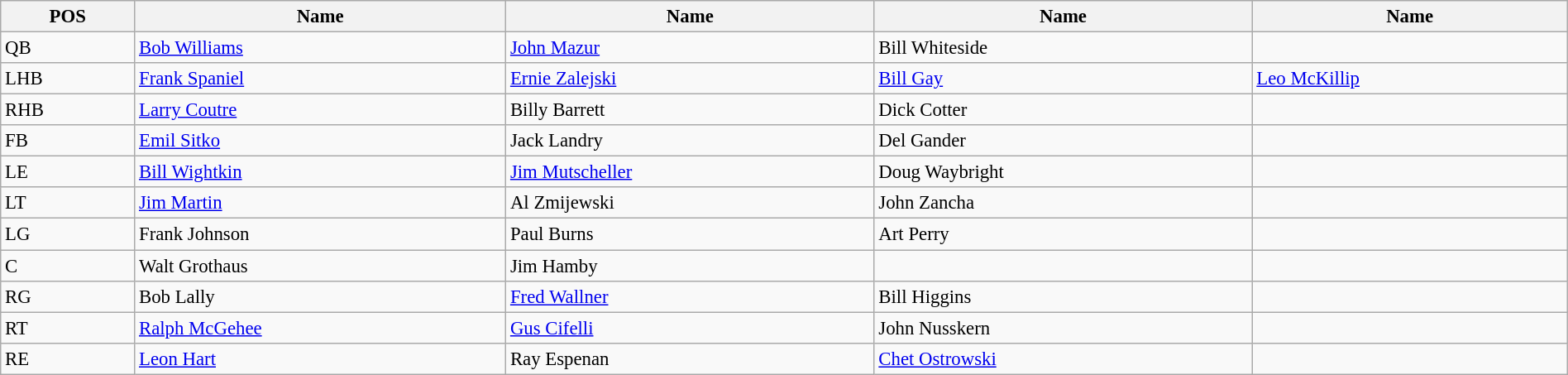<table width=100% class="wikitable" style="text-align:center; font-size:95%; text-align:left">
<tr>
<th><strong>POS</strong></th>
<th><strong>Name</strong></th>
<th><strong>Name</strong></th>
<th><strong>Name</strong></th>
<th><strong>Name</strong></th>
</tr>
<tr>
<td>QB</td>
<td><a href='#'>Bob Williams</a></td>
<td><a href='#'>John Mazur</a></td>
<td>Bill Whiteside</td>
<td></td>
</tr>
<tr>
<td>LHB</td>
<td><a href='#'>Frank Spaniel</a></td>
<td><a href='#'>Ernie Zalejski</a></td>
<td><a href='#'>Bill Gay</a></td>
<td><a href='#'>Leo McKillip</a></td>
</tr>
<tr>
<td>RHB</td>
<td><a href='#'>Larry Coutre</a></td>
<td>Billy Barrett</td>
<td>Dick Cotter</td>
<td></td>
</tr>
<tr>
<td>FB</td>
<td><a href='#'>Emil Sitko</a></td>
<td>Jack Landry</td>
<td>Del Gander</td>
<td></td>
</tr>
<tr>
<td>LE</td>
<td><a href='#'>Bill Wightkin</a></td>
<td><a href='#'>Jim Mutscheller</a></td>
<td>Doug Waybright</td>
<td></td>
</tr>
<tr>
<td>LT</td>
<td><a href='#'>Jim Martin</a></td>
<td>Al Zmijewski</td>
<td>John Zancha</td>
<td></td>
</tr>
<tr>
<td>LG</td>
<td>Frank Johnson</td>
<td>Paul Burns</td>
<td>Art Perry</td>
<td></td>
</tr>
<tr>
<td>C</td>
<td>Walt Grothaus</td>
<td>Jim Hamby</td>
<td></td>
<td></td>
</tr>
<tr>
<td>RG</td>
<td>Bob Lally</td>
<td><a href='#'>Fred Wallner</a></td>
<td>Bill Higgins</td>
<td></td>
</tr>
<tr>
<td>RT</td>
<td><a href='#'>Ralph McGehee</a></td>
<td><a href='#'>Gus Cifelli</a></td>
<td>John Nusskern</td>
<td></td>
</tr>
<tr>
<td>RE</td>
<td><a href='#'>Leon Hart</a></td>
<td>Ray Espenan</td>
<td><a href='#'>Chet Ostrowski</a></td>
<td></td>
</tr>
</table>
